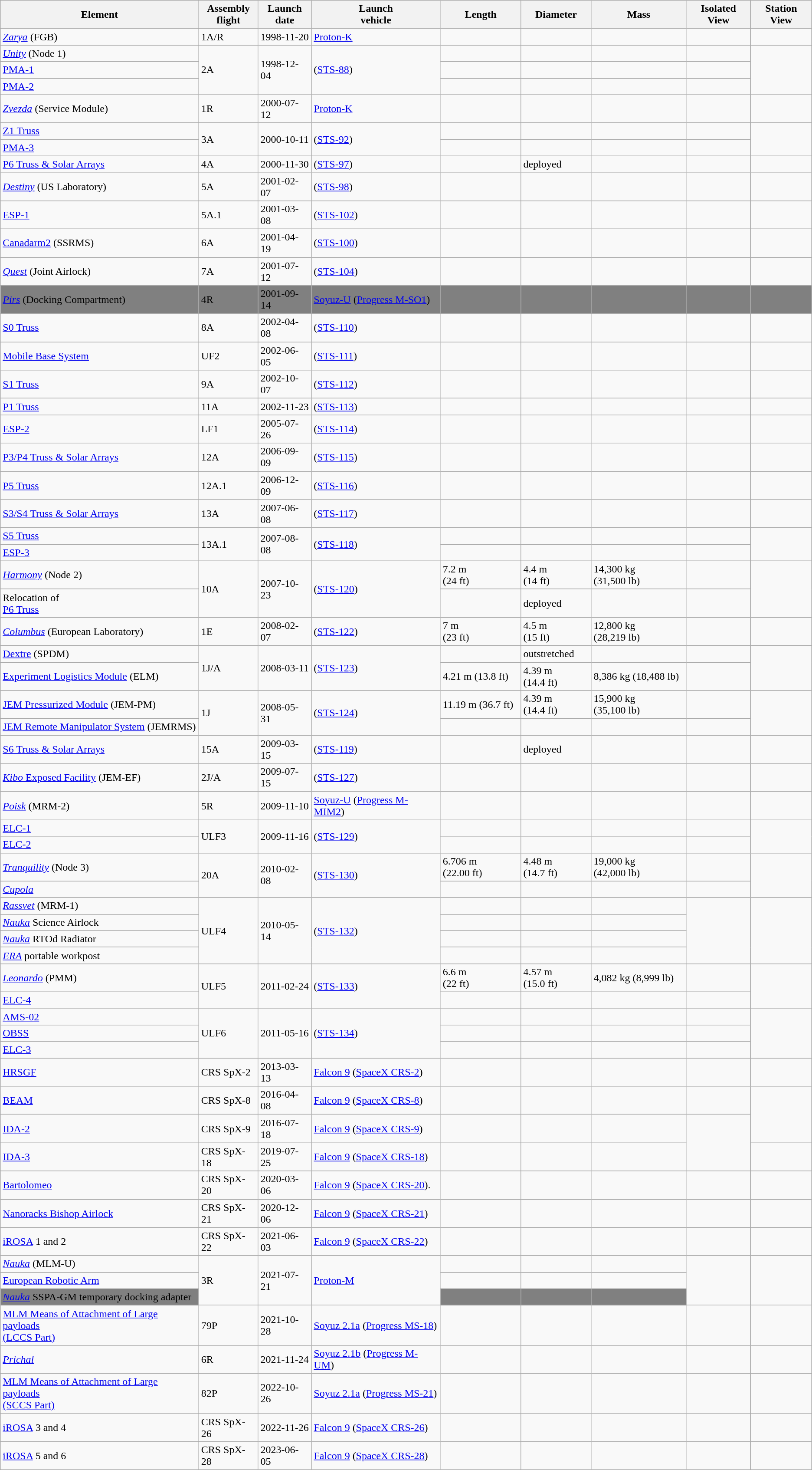<table class="wikitable sortable sticky-header">
<tr>
<th>Element</th>
<th>Assembly<br>flight</th>
<th>Launch<br>date</th>
<th>Launch<br>vehicle</th>
<th>Length</th>
<th>Diameter</th>
<th>Mass</th>
<th class="unsortable">Isolated View</th>
<th class="unsortable">Station View</th>
</tr>
<tr>
<td><a href='#'><em>Zarya</em></a> (FGB)</td>
<td>1A/R</td>
<td>1998-11-20</td>
<td><a href='#'>Proton-K</a></td>
<td></td>
<td></td>
<td></td>
<td></td>
<td></td>
</tr>
<tr>
<td><a href='#'><em>Unity</em></a> (Node 1)</td>
<td rowspan="3">2A</td>
<td rowspan="3">1998-12-04</td>
<td rowspan="3"> (<a href='#'>STS-88</a>)</td>
<td></td>
<td></td>
<td></td>
<td></td>
<td rowspan="3"></td>
</tr>
<tr>
<td><a href='#'>PMA-1</a></td>
<td></td>
<td></td>
<td></td>
<td></td>
</tr>
<tr>
<td><a href='#'>PMA-2</a></td>
<td></td>
<td></td>
<td></td>
<td></td>
</tr>
<tr>
<td><a href='#'><em>Zvezda</em></a> (Service Module)</td>
<td>1R</td>
<td>2000-07-12</td>
<td><a href='#'>Proton-K</a></td>
<td></td>
<td></td>
<td></td>
<td></td>
<td></td>
</tr>
<tr>
<td><a href='#'>Z1 Truss</a></td>
<td rowspan="2">3A</td>
<td rowspan="2">2000-10-11</td>
<td rowspan="2"> (<a href='#'>STS-92</a>)</td>
<td></td>
<td></td>
<td></td>
<td></td>
<td rowspan="2"></td>
</tr>
<tr>
<td><a href='#'>PMA-3</a></td>
<td></td>
<td></td>
<td></td>
<td></td>
</tr>
<tr>
<td><a href='#'>P6 Truss & Solar Arrays</a></td>
<td>4A</td>
<td>2000-11-30</td>
<td> (<a href='#'>STS-97</a>)</td>
<td></td>
<td> deployed</td>
<td></td>
<td></td>
<td></td>
</tr>
<tr>
<td><a href='#'><em>Destiny</em></a> (US Laboratory)</td>
<td>5A</td>
<td>2001-02-07</td>
<td> (<a href='#'>STS-98</a>)</td>
<td></td>
<td></td>
<td></td>
<td></td>
<td></td>
</tr>
<tr>
<td><a href='#'>ESP-1</a></td>
<td>5A.1</td>
<td>2001-03-08</td>
<td> (<a href='#'>STS-102</a>)</td>
<td></td>
<td></td>
<td></td>
<td></td>
<td></td>
</tr>
<tr>
<td><a href='#'>Canadarm2</a> (SSRMS)</td>
<td>6A</td>
<td>2001-04-19</td>
<td> (<a href='#'>STS-100</a>)</td>
<td></td>
<td></td>
<td></td>
<td></td>
<td></td>
</tr>
<tr>
<td><a href='#'><em>Quest</em></a> (Joint Airlock)</td>
<td>7A</td>
<td>2001-07-12</td>
<td> (<a href='#'>STS-104</a>)</td>
<td></td>
<td></td>
<td></td>
<td></td>
<td></td>
</tr>
<tr style="background:#808080">
<td><a href='#'><em>Pirs</em></a> (Docking Compartment)</td>
<td>4R</td>
<td>2001-09-14</td>
<td><a href='#'>Soyuz-U</a> (<a href='#'>Progress M-SO1</a>)</td>
<td></td>
<td></td>
<td></td>
<td></td>
<td></td>
</tr>
<tr>
<td><a href='#'>S0 Truss</a></td>
<td>8A</td>
<td>2002-04-08</td>
<td> (<a href='#'>STS-110</a>)</td>
<td></td>
<td></td>
<td></td>
<td></td>
<td></td>
</tr>
<tr>
<td><a href='#'>Mobile Base System</a></td>
<td>UF2</td>
<td>2002-06-05</td>
<td> (<a href='#'>STS-111</a>)</td>
<td></td>
<td></td>
<td></td>
<td></td>
<td></td>
</tr>
<tr>
<td><a href='#'>S1 Truss</a></td>
<td>9A</td>
<td>2002-10-07</td>
<td> (<a href='#'>STS-112</a>)</td>
<td></td>
<td></td>
<td></td>
<td></td>
<td></td>
</tr>
<tr>
<td><a href='#'>P1 Truss</a></td>
<td>11A</td>
<td>2002-11-23</td>
<td> (<a href='#'>STS-113</a>)</td>
<td></td>
<td></td>
<td></td>
<td></td>
<td></td>
</tr>
<tr>
<td><a href='#'>ESP-2</a></td>
<td>LF1</td>
<td>2005-07-26</td>
<td> (<a href='#'>STS-114</a>)</td>
<td></td>
<td></td>
<td></td>
<td></td>
<td></td>
</tr>
<tr>
<td><a href='#'>P3/P4 Truss & Solar Arrays</a></td>
<td>12A</td>
<td>2006-09-09</td>
<td> (<a href='#'>STS-115</a>)</td>
<td></td>
<td></td>
<td></td>
<td></td>
<td></td>
</tr>
<tr>
<td><a href='#'>P5 Truss</a></td>
<td>12A.1</td>
<td>2006-12-09</td>
<td> (<a href='#'>STS-116</a>)</td>
<td></td>
<td></td>
<td></td>
<td></td>
<td></td>
</tr>
<tr>
<td><a href='#'>S3/S4 Truss & Solar Arrays</a></td>
<td>13A</td>
<td>2007-06-08</td>
<td> (<a href='#'>STS-117</a>)</td>
<td></td>
<td></td>
<td></td>
<td></td>
<td></td>
</tr>
<tr>
<td><a href='#'>S5 Truss</a></td>
<td rowspan="2">13A.1</td>
<td rowspan="2">2007-08-08</td>
<td rowspan="2"> (<a href='#'>STS-118</a>)</td>
<td></td>
<td></td>
<td></td>
<td></td>
<td rowspan="2"></td>
</tr>
<tr>
<td><a href='#'>ESP-3</a></td>
<td></td>
<td></td>
<td></td>
<td></td>
</tr>
<tr>
<td><a href='#'><em>Harmony</em></a> (Node 2)</td>
<td rowspan="2">10A</td>
<td rowspan="2">2007-10-23</td>
<td rowspan="2"> (<a href='#'>STS-120</a>)</td>
<td>7.2 m<br>(24 ft)</td>
<td>4.4 m<br>(14 ft)</td>
<td>14,300 kg (31,500 lb)</td>
<td></td>
<td rowspan="2"></td>
</tr>
<tr>
<td>Relocation of<br><a href='#'>P6 Truss</a></td>
<td></td>
<td> deployed</td>
<td></td>
<td></td>
</tr>
<tr>
<td><a href='#'><em>Columbus</em></a> (European Laboratory)</td>
<td>1E</td>
<td>2008-02-07</td>
<td> (<a href='#'>STS-122</a>)</td>
<td>7 m<br>(23 ft)</td>
<td>4.5 m<br>(15 ft)</td>
<td>12,800 kg (28,219 lb)</td>
<td></td>
<td></td>
</tr>
<tr>
<td><a href='#'>Dextre</a> (SPDM)</td>
<td rowspan="2">1J/A</td>
<td rowspan="2">2008-03-11</td>
<td rowspan="2"> (<a href='#'>STS-123</a>)</td>
<td></td>
<td> outstretched</td>
<td></td>
<td></td>
<td rowspan="2"></td>
</tr>
<tr>
<td><a href='#'>Experiment Logistics Module</a> (ELM)</td>
<td>4.21 m (13.8 ft)</td>
<td>4.39 m (14.4 ft)</td>
<td>8,386 kg (18,488 lb)</td>
<td></td>
</tr>
<tr>
<td><a href='#'>JEM Pressurized Module</a> (JEM-PM)</td>
<td rowspan="2">1J</td>
<td rowspan="2">2008-05-31</td>
<td rowspan="2"> (<a href='#'>STS-124</a>)</td>
<td>11.19 m (36.7 ft)</td>
<td>4.39 m (14.4 ft)</td>
<td>15,900 kg (35,100 lb)</td>
<td></td>
<td rowspan="2"></td>
</tr>
<tr>
<td><a href='#'>JEM Remote Manipulator System</a> (JEMRMS)</td>
<td></td>
<td></td>
<td></td>
</tr>
<tr>
<td><a href='#'>S6 Truss & Solar Arrays</a></td>
<td>15A</td>
<td>2009-03-15</td>
<td> (<a href='#'>STS-119</a>)</td>
<td></td>
<td> deployed</td>
<td></td>
<td></td>
<td></td>
</tr>
<tr>
<td><a href='#'><em>Kibo</em> Exposed Facility</a> (JEM-EF)</td>
<td>2J/A</td>
<td>2009-07-15</td>
<td> (<a href='#'>STS-127</a>)</td>
<td></td>
<td></td>
<td></td>
<td></td>
<td></td>
</tr>
<tr>
<td><a href='#'><em>Poisk</em></a> (MRM-2)</td>
<td>5R</td>
<td>2009-11-10</td>
<td><a href='#'>Soyuz-U</a> (<a href='#'>Progress M-MIM2</a>)</td>
<td></td>
<td></td>
<td></td>
<td></td>
<td></td>
</tr>
<tr>
<td><a href='#'>ELC-1</a></td>
<td rowspan="2">ULF3</td>
<td rowspan="2">2009-11-16</td>
<td rowspan="2"> (<a href='#'>STS-129</a>)</td>
<td></td>
<td></td>
<td></td>
<td></td>
<td rowspan="2"></td>
</tr>
<tr>
<td><a href='#'>ELC-2</a></td>
<td></td>
<td></td>
<td></td>
<td></td>
</tr>
<tr>
<td><a href='#'><em>Tranquility</em></a> (Node 3)</td>
<td rowspan="2">20A</td>
<td rowspan="2">2010-02-08</td>
<td rowspan="2"> (<a href='#'>STS-130</a>)</td>
<td>6.706 m (22.00 ft)</td>
<td>4.48 m (14.7 ft)</td>
<td>19,000 kg (42,000 lb)</td>
<td></td>
<td rowspan="2"></td>
</tr>
<tr>
<td><em><a href='#'>Cupola</a></em></td>
<td></td>
<td></td>
<td></td>
<td></td>
</tr>
<tr>
<td><a href='#'><em>Rassvet</em></a> (MRM-1)</td>
<td rowspan="4">ULF4</td>
<td rowspan="4">2010-05-14</td>
<td rowspan="4"> (<a href='#'>STS-132</a>)</td>
<td></td>
<td></td>
<td></td>
<td rowspan="4"></td>
<td rowspan="4"></td>
</tr>
<tr>
<td><a href='#'><em>Nauka</em></a> Science Airlock</td>
<td></td>
<td></td>
<td></td>
</tr>
<tr>
<td><a href='#'><em>Nauka</em></a> RTOd Radiator</td>
<td></td>
<td></td>
<td></td>
</tr>
<tr>
<td><a href='#'><em>ERA</em></a> portable workpost</td>
<td></td>
<td></td>
<td></td>
</tr>
<tr>
<td><a href='#'><em>Leonardo</em></a> (PMM)</td>
<td rowspan="2">ULF5</td>
<td rowspan="2">2011-02-24</td>
<td rowspan="2"> (<a href='#'>STS-133</a>)</td>
<td>6.6 m<br>(22 ft)</td>
<td>4.57 m (15.0 ft)</td>
<td>4,082 kg (8,999 lb)</td>
<td></td>
<td rowspan="2"></td>
</tr>
<tr>
<td><a href='#'>ELC-4</a></td>
<td></td>
<td></td>
<td></td>
<td></td>
</tr>
<tr>
<td><a href='#'>AMS-02</a></td>
<td rowspan="3">ULF6</td>
<td rowspan="3">2011-05-16</td>
<td rowspan="3"> (<a href='#'>STS-134</a>)</td>
<td></td>
<td></td>
<td></td>
<td></td>
<td rowspan="3"></td>
</tr>
<tr>
<td><a href='#'>OBSS</a></td>
<td></td>
<td></td>
<td></td>
<td></td>
</tr>
<tr>
<td><a href='#'>ELC-3</a></td>
<td></td>
<td></td>
<td></td>
<td></td>
</tr>
<tr>
<td><a href='#'>HRSGF</a></td>
<td>CRS SpX-2</td>
<td>2013-03-13</td>
<td><a href='#'>Falcon 9</a> (<a href='#'>SpaceX CRS-2</a>)</td>
<td></td>
<td></td>
<td></td>
<td></td>
<td></td>
</tr>
<tr>
<td><a href='#'>BEAM</a></td>
<td>CRS SpX-8</td>
<td>2016-04-08</td>
<td><a href='#'>Falcon 9</a> (<a href='#'>SpaceX CRS-8</a>)</td>
<td></td>
<td></td>
<td></td>
<td></td>
<td rowspan="2"></td>
</tr>
<tr>
<td><a href='#'>IDA-2</a></td>
<td>CRS SpX-9</td>
<td>2016-07-18</td>
<td><a href='#'>Falcon 9</a> (<a href='#'>SpaceX CRS-9</a>)</td>
<td></td>
<td></td>
<td></td>
<td rowspan="2"></td>
</tr>
<tr>
<td><a href='#'>IDA-3</a></td>
<td>CRS SpX-18</td>
<td>2019-07-25</td>
<td><a href='#'>Falcon 9</a> (<a href='#'>SpaceX CRS-18</a>)</td>
<td></td>
<td></td>
<td></td>
<td></td>
</tr>
<tr>
<td><a href='#'>Bartolomeo</a></td>
<td>CRS SpX-20</td>
<td>2020-03-06</td>
<td><a href='#'>Falcon 9</a> (<a href='#'>SpaceX CRS-20</a>).</td>
<td></td>
<td></td>
<td></td>
<td></td>
<td></td>
</tr>
<tr>
<td><a href='#'>Nanoracks Bishop Airlock</a></td>
<td>CRS SpX-21</td>
<td>2020-12-06</td>
<td><a href='#'>Falcon 9</a> (<a href='#'>SpaceX CRS-21</a>)</td>
<td></td>
<td></td>
<td></td>
<td></td>
<td></td>
</tr>
<tr>
<td><a href='#'>iROSA</a> 1 and 2</td>
<td>CRS SpX-22</td>
<td>2021-06-03</td>
<td><a href='#'>Falcon 9</a> (<a href='#'>SpaceX CRS-22</a>)</td>
<td></td>
<td></td>
<td></td>
<td></td>
<td></td>
</tr>
<tr>
<td><a href='#'><em>Nauka</em></a> (MLM-U)</td>
<td rowspan="3">3R</td>
<td rowspan="3">2021-07-21</td>
<td rowspan="3"><a href='#'>Proton-M</a></td>
<td></td>
<td></td>
<td></td>
<td rowspan="3"></td>
<td rowspan="3"></td>
</tr>
<tr>
<td><a href='#'>European Robotic Arm</a></td>
<td></td>
<td></td>
<td></td>
</tr>
<tr style="background:#808080">
<td><a href='#'><em>Nauka</em></a> SSPA-GM temporary docking adapter</td>
<td></td>
<td></td>
<td></td>
</tr>
<tr>
<td><a href='#'>MLM Means of Attachment of Large payloads<br>(LCCS Part)</a></td>
<td>79P</td>
<td>2021-10-28</td>
<td><a href='#'>Soyuz 2.1a</a> (<a href='#'>Progress MS-18</a>)</td>
<td></td>
<td></td>
<td></td>
<td></td>
<td></td>
</tr>
<tr>
<td><a href='#'><em>Prichal</em></a></td>
<td>6R</td>
<td>2021-11-24</td>
<td><a href='#'>Soyuz 2.1b</a> (<a href='#'>Progress M-UM</a>)</td>
<td></td>
<td></td>
<td></td>
<td></td>
<td></td>
</tr>
<tr>
<td><a href='#'>MLM Means of Attachment of Large payloads<br>(SCCS Part)</a></td>
<td>82P</td>
<td>2022-10-26</td>
<td><a href='#'>Soyuz 2.1a</a> (<a href='#'>Progress MS-21</a>)</td>
<td></td>
<td></td>
<td></td>
<td></td>
<td></td>
</tr>
<tr>
<td><a href='#'>iROSA</a> 3 and 4</td>
<td>CRS SpX-26</td>
<td>2022-11-26</td>
<td><a href='#'>Falcon 9</a> (<a href='#'>SpaceX CRS-26</a>)</td>
<td></td>
<td></td>
<td></td>
<td></td>
<td></td>
</tr>
<tr>
<td><a href='#'>iROSA</a> 5 and 6</td>
<td>CRS SpX-28</td>
<td>2023-06-05</td>
<td><a href='#'>Falcon 9</a> (<a href='#'>SpaceX CRS-28</a>)</td>
<td></td>
<td></td>
<td></td>
<td></td>
<td></td>
</tr>
</table>
